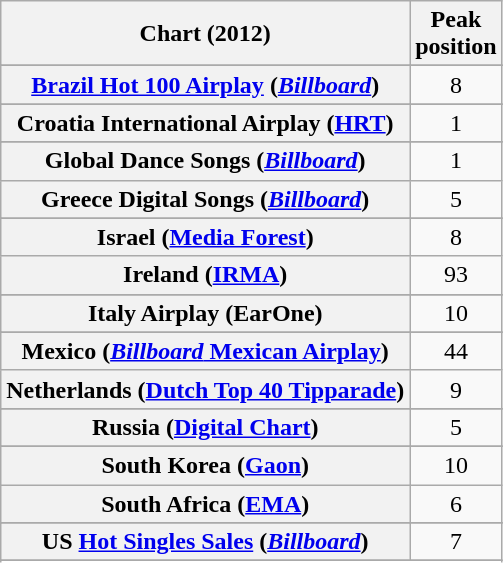<table class="wikitable sortable plainrowheaders" style="text-align:center">
<tr>
<th scope="col">Chart (2012)</th>
<th scope="col">Peak<br>position</th>
</tr>
<tr>
</tr>
<tr>
</tr>
<tr>
</tr>
<tr>
</tr>
<tr>
<th scope="row"><a href='#'>Brazil Hot 100 Airplay</a> (<em><a href='#'>Billboard</a></em>)</th>
<td style="text-align:center;">8</td>
</tr>
<tr>
</tr>
<tr>
</tr>
<tr>
</tr>
<tr>
</tr>
<tr>
<th scope="row">Croatia International Airplay (<a href='#'>HRT</a>)</th>
<td>1</td>
</tr>
<tr>
</tr>
<tr>
</tr>
<tr>
</tr>
<tr>
<th scope="row">Global Dance Songs (<em><a href='#'>Billboard</a></em>)</th>
<td>1</td>
</tr>
<tr>
<th scope="row">Greece Digital Songs (<em><a href='#'>Billboard</a></em>)</th>
<td style="text-align:center;">5</td>
</tr>
<tr>
</tr>
<tr>
<th scope="row">Israel (<a href='#'>Media Forest</a>)</th>
<td style="text-align:center;">8</td>
</tr>
<tr>
<th scope="row">Ireland (<a href='#'>IRMA</a>)</th>
<td align="center">93</td>
</tr>
<tr>
</tr>
<tr>
<th scope="row">Italy Airplay (EarOne)</th>
<td>10</td>
</tr>
<tr>
</tr>
<tr>
<th scope="row">Mexico (<a href='#'><em>Billboard</em> Mexican Airplay</a>)</th>
<td style="text-align:center;">44</td>
</tr>
<tr>
<th scope="row">Netherlands (<a href='#'>Dutch Top 40 Tipparade</a>)</th>
<td style="text-align:center;">9</td>
</tr>
<tr>
</tr>
<tr>
</tr>
<tr>
</tr>
<tr>
<th scope="row">Russia (<a href='#'>Digital Chart</a>)</th>
<td style="text-align:center;">5</td>
</tr>
<tr>
</tr>
<tr>
<th scope="row">South Korea (<a href='#'>Gaon</a>)</th>
<td style="text-align:center;">10</td>
</tr>
<tr>
<th scope="row">South Africa (<a href='#'>EMA</a>)</th>
<td style="text-align:center;">6</td>
</tr>
<tr>
</tr>
<tr>
</tr>
<tr>
</tr>
<tr>
</tr>
<tr>
</tr>
<tr>
</tr>
<tr>
</tr>
<tr>
</tr>
<tr>
</tr>
<tr>
<th scope="row">US <a href='#'>Hot Singles Sales</a> (<em><a href='#'>Billboard</a></em>)</th>
<td style="text-align:center;">7</td>
</tr>
<tr>
</tr>
<tr>
</tr>
</table>
